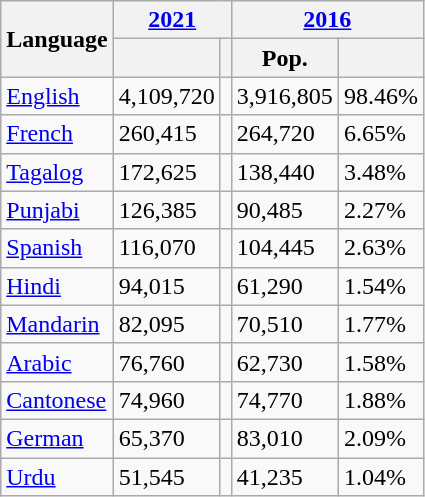<table class="wikitable collapsible sortable">
<tr>
<th rowspan="2">Language</th>
<th colspan="2"><a href='#'>2021</a></th>
<th colspan="2"><a href='#'>2016</a></th>
</tr>
<tr>
<th><a href='#'></a></th>
<th></th>
<th>Pop.</th>
<th></th>
</tr>
<tr>
<td><a href='#'>English</a></td>
<td>4,109,720</td>
<td></td>
<td>3,916,805</td>
<td>98.46%</td>
</tr>
<tr>
<td><a href='#'>French</a></td>
<td>260,415</td>
<td></td>
<td>264,720</td>
<td>6.65%</td>
</tr>
<tr>
<td><a href='#'>Tagalog</a></td>
<td>172,625</td>
<td></td>
<td>138,440</td>
<td>3.48%</td>
</tr>
<tr>
<td><a href='#'>Punjabi</a></td>
<td>126,385</td>
<td></td>
<td>90,485</td>
<td>2.27%</td>
</tr>
<tr>
<td><a href='#'>Spanish</a></td>
<td>116,070</td>
<td></td>
<td>104,445</td>
<td>2.63%</td>
</tr>
<tr>
<td><a href='#'>Hindi</a></td>
<td>94,015</td>
<td></td>
<td>61,290</td>
<td>1.54%</td>
</tr>
<tr>
<td><a href='#'>Mandarin</a></td>
<td>82,095</td>
<td></td>
<td>70,510</td>
<td>1.77%</td>
</tr>
<tr>
<td><a href='#'>Arabic</a></td>
<td>76,760</td>
<td></td>
<td>62,730</td>
<td>1.58%</td>
</tr>
<tr>
<td><a href='#'>Cantonese</a></td>
<td>74,960</td>
<td></td>
<td>74,770</td>
<td>1.88%</td>
</tr>
<tr>
<td><a href='#'>German</a></td>
<td>65,370</td>
<td></td>
<td>83,010</td>
<td>2.09%</td>
</tr>
<tr>
<td><a href='#'>Urdu</a></td>
<td>51,545</td>
<td></td>
<td>41,235</td>
<td>1.04%</td>
</tr>
</table>
